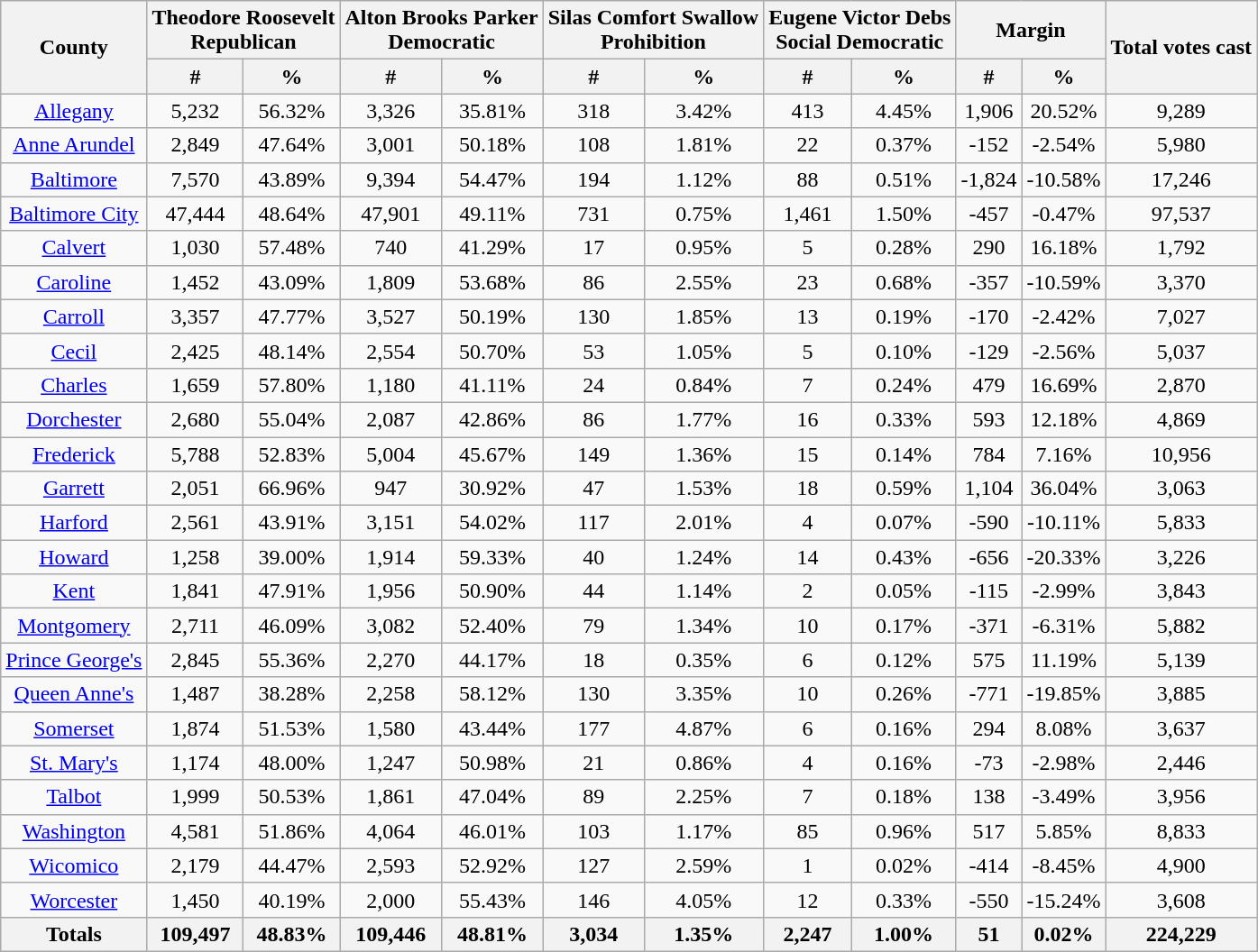<table class="wikitable sortable" style="text-align:center">
<tr>
<th style="text-align:center;" rowspan="2">County</th>
<th style="text-align:center;" colspan="2">Theodore Roosevelt<br>Republican</th>
<th style="text-align:center;" colspan="2">Alton Brooks Parker<br>Democratic</th>
<th style="text-align:center;" colspan="2">Silas Comfort Swallow<br>Prohibition</th>
<th style="text-align:center;" colspan="2">Eugene Victor Debs<br>Social Democratic</th>
<th style="text-align:center;" colspan="2">Margin</th>
<th style="text-align:center;" rowspan="2">Total votes cast</th>
</tr>
<tr>
<th style="text-align:center;" data-sort-type="number">#</th>
<th style="text-align:center;" data-sort-type="number">%</th>
<th style="text-align:center;" data-sort-type="number">#</th>
<th style="text-align:center;" data-sort-type="number">%</th>
<th style="text-align:center;" data-sort-type="number">#</th>
<th style="text-align:center;" data-sort-type="number">%</th>
<th style="text-align:center;" data-sort-type="number">#</th>
<th style="text-align:center;" data-sort-type="number">%</th>
<th style="text-align:center;" data-sort-type="number">#</th>
<th style="text-align:center;" data-sort-type="number">%</th>
</tr>
<tr style="text-align:center;">
<td><a href='#'>Allegany</a></td>
<td>5,232</td>
<td>56.32%</td>
<td>3,326</td>
<td>35.81%</td>
<td>318</td>
<td>3.42%</td>
<td>413</td>
<td>4.45%</td>
<td>1,906</td>
<td>20.52%</td>
<td>9,289</td>
</tr>
<tr style="text-align:center;">
<td><a href='#'>Anne Arundel</a></td>
<td>2,849</td>
<td>47.64%</td>
<td>3,001</td>
<td>50.18%</td>
<td>108</td>
<td>1.81%</td>
<td>22</td>
<td>0.37%</td>
<td>-152</td>
<td>-2.54%</td>
<td>5,980</td>
</tr>
<tr style="text-align:center;">
<td><a href='#'>Baltimore</a></td>
<td>7,570</td>
<td>43.89%</td>
<td>9,394</td>
<td>54.47%</td>
<td>194</td>
<td>1.12%</td>
<td>88</td>
<td>0.51%</td>
<td>-1,824</td>
<td>-10.58%</td>
<td>17,246</td>
</tr>
<tr style="text-align:center;">
<td><a href='#'>Baltimore City</a></td>
<td>47,444</td>
<td>48.64%</td>
<td>47,901</td>
<td>49.11%</td>
<td>731</td>
<td>0.75%</td>
<td>1,461</td>
<td>1.50%</td>
<td>-457</td>
<td>-0.47%</td>
<td>97,537</td>
</tr>
<tr style="text-align:center;">
<td><a href='#'>Calvert</a></td>
<td>1,030</td>
<td>57.48%</td>
<td>740</td>
<td>41.29%</td>
<td>17</td>
<td>0.95%</td>
<td>5</td>
<td>0.28%</td>
<td>290</td>
<td>16.18%</td>
<td>1,792</td>
</tr>
<tr style="text-align:center;">
<td><a href='#'>Caroline</a></td>
<td>1,452</td>
<td>43.09%</td>
<td>1,809</td>
<td>53.68%</td>
<td>86</td>
<td>2.55%</td>
<td>23</td>
<td>0.68%</td>
<td>-357</td>
<td>-10.59%</td>
<td>3,370</td>
</tr>
<tr style="text-align:center;">
<td><a href='#'>Carroll</a></td>
<td>3,357</td>
<td>47.77%</td>
<td>3,527</td>
<td>50.19%</td>
<td>130</td>
<td>1.85%</td>
<td>13</td>
<td>0.19%</td>
<td>-170</td>
<td>-2.42%</td>
<td>7,027</td>
</tr>
<tr style="text-align:center;">
<td><a href='#'>Cecil</a></td>
<td>2,425</td>
<td>48.14%</td>
<td>2,554</td>
<td>50.70%</td>
<td>53</td>
<td>1.05%</td>
<td>5</td>
<td>0.10%</td>
<td>-129</td>
<td>-2.56%</td>
<td>5,037</td>
</tr>
<tr style="text-align:center;">
<td><a href='#'>Charles</a></td>
<td>1,659</td>
<td>57.80%</td>
<td>1,180</td>
<td>41.11%</td>
<td>24</td>
<td>0.84%</td>
<td>7</td>
<td>0.24%</td>
<td>479</td>
<td>16.69%</td>
<td>2,870</td>
</tr>
<tr style="text-align:center;">
<td><a href='#'>Dorchester</a></td>
<td>2,680</td>
<td>55.04%</td>
<td>2,087</td>
<td>42.86%</td>
<td>86</td>
<td>1.77%</td>
<td>16</td>
<td>0.33%</td>
<td>593</td>
<td>12.18%</td>
<td>4,869</td>
</tr>
<tr style="text-align:center;">
<td><a href='#'>Frederick</a></td>
<td>5,788</td>
<td>52.83%</td>
<td>5,004</td>
<td>45.67%</td>
<td>149</td>
<td>1.36%</td>
<td>15</td>
<td>0.14%</td>
<td>784</td>
<td>7.16%</td>
<td>10,956</td>
</tr>
<tr style="text-align:center;">
<td><a href='#'>Garrett</a></td>
<td>2,051</td>
<td>66.96%</td>
<td>947</td>
<td>30.92%</td>
<td>47</td>
<td>1.53%</td>
<td>18</td>
<td>0.59%</td>
<td>1,104</td>
<td>36.04%</td>
<td>3,063</td>
</tr>
<tr style="text-align:center;">
<td><a href='#'>Harford</a></td>
<td>2,561</td>
<td>43.91%</td>
<td>3,151</td>
<td>54.02%</td>
<td>117</td>
<td>2.01%</td>
<td>4</td>
<td>0.07%</td>
<td>-590</td>
<td>-10.11%</td>
<td>5,833</td>
</tr>
<tr style="text-align:center;">
<td><a href='#'>Howard</a></td>
<td>1,258</td>
<td>39.00%</td>
<td>1,914</td>
<td>59.33%</td>
<td>40</td>
<td>1.24%</td>
<td>14</td>
<td>0.43%</td>
<td>-656</td>
<td>-20.33%</td>
<td>3,226</td>
</tr>
<tr style="text-align:center;">
<td><a href='#'>Kent</a></td>
<td>1,841</td>
<td>47.91%</td>
<td>1,956</td>
<td>50.90%</td>
<td>44</td>
<td>1.14%</td>
<td>2</td>
<td>0.05%</td>
<td>-115</td>
<td>-2.99%</td>
<td>3,843</td>
</tr>
<tr style="text-align:center;">
<td><a href='#'>Montgomery</a></td>
<td>2,711</td>
<td>46.09%</td>
<td>3,082</td>
<td>52.40%</td>
<td>79</td>
<td>1.34%</td>
<td>10</td>
<td>0.17%</td>
<td>-371</td>
<td>-6.31%</td>
<td>5,882</td>
</tr>
<tr style="text-align:center;">
<td><a href='#'>Prince George's</a></td>
<td>2,845</td>
<td>55.36%</td>
<td>2,270</td>
<td>44.17%</td>
<td>18</td>
<td>0.35%</td>
<td>6</td>
<td>0.12%</td>
<td>575</td>
<td>11.19%</td>
<td>5,139</td>
</tr>
<tr style="text-align:center;">
<td><a href='#'>Queen Anne's</a></td>
<td>1,487</td>
<td>38.28%</td>
<td>2,258</td>
<td>58.12%</td>
<td>130</td>
<td>3.35%</td>
<td>10</td>
<td>0.26%</td>
<td>-771</td>
<td>-19.85%</td>
<td>3,885</td>
</tr>
<tr style="text-align:center;">
<td><a href='#'>Somerset</a></td>
<td>1,874</td>
<td>51.53%</td>
<td>1,580</td>
<td>43.44%</td>
<td>177</td>
<td>4.87%</td>
<td>6</td>
<td>0.16%</td>
<td>294</td>
<td>8.08%</td>
<td>3,637</td>
</tr>
<tr style="text-align:center;">
<td><a href='#'>St. Mary's</a></td>
<td>1,174</td>
<td>48.00%</td>
<td>1,247</td>
<td>50.98%</td>
<td>21</td>
<td>0.86%</td>
<td>4</td>
<td>0.16%</td>
<td>-73</td>
<td>-2.98%</td>
<td>2,446</td>
</tr>
<tr style="text-align:center;">
<td><a href='#'>Talbot</a></td>
<td>1,999</td>
<td>50.53%</td>
<td>1,861</td>
<td>47.04%</td>
<td>89</td>
<td>2.25%</td>
<td>7</td>
<td>0.18%</td>
<td>138</td>
<td>-3.49%</td>
<td>3,956</td>
</tr>
<tr style="text-align:center;">
<td><a href='#'>Washington</a></td>
<td>4,581</td>
<td>51.86%</td>
<td>4,064</td>
<td>46.01%</td>
<td>103</td>
<td>1.17%</td>
<td>85</td>
<td>0.96%</td>
<td>517</td>
<td>5.85%</td>
<td>8,833</td>
</tr>
<tr style="text-align:center;">
<td><a href='#'>Wicomico</a></td>
<td>2,179</td>
<td>44.47%</td>
<td>2,593</td>
<td>52.92%</td>
<td>127</td>
<td>2.59%</td>
<td>1</td>
<td>0.02%</td>
<td>-414</td>
<td>-8.45%</td>
<td>4,900</td>
</tr>
<tr style="text-align:center;">
<td><a href='#'>Worcester</a></td>
<td>1,450</td>
<td>40.19%</td>
<td>2,000</td>
<td>55.43%</td>
<td>146</td>
<td>4.05%</td>
<td>12</td>
<td>0.33%</td>
<td>-550</td>
<td>-15.24%</td>
<td>3,608</td>
</tr>
<tr style="text-align:center;">
<th>Totals</th>
<th>109,497</th>
<th>48.83%</th>
<th>109,446</th>
<th>48.81%</th>
<th>3,034</th>
<th>1.35%</th>
<th>2,247</th>
<th>1.00%</th>
<th>51</th>
<th>0.02%</th>
<th>224,229</th>
</tr>
</table>
